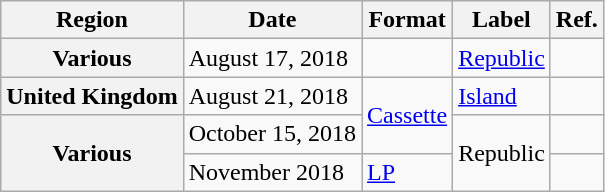<table class="wikitable plainrowheaders">
<tr>
<th scope="col">Region</th>
<th scope="col">Date</th>
<th scope="col">Format</th>
<th scope="col">Label</th>
<th scope="col">Ref.</th>
</tr>
<tr>
<th scope="row">Various</th>
<td>August 17, 2018</td>
<td></td>
<td><a href='#'>Republic</a></td>
<td></td>
</tr>
<tr>
<th scope="row">United Kingdom</th>
<td>August 21, 2018</td>
<td rowspan="2"><a href='#'>Cassette</a></td>
<td><a href='#'>Island</a></td>
<td></td>
</tr>
<tr>
<th scope="row" rowspan="2">Various</th>
<td>October 15, 2018</td>
<td rowspan="2">Republic</td>
<td></td>
</tr>
<tr>
<td>November 2018</td>
<td><a href='#'>LP</a></td>
<td></td>
</tr>
</table>
